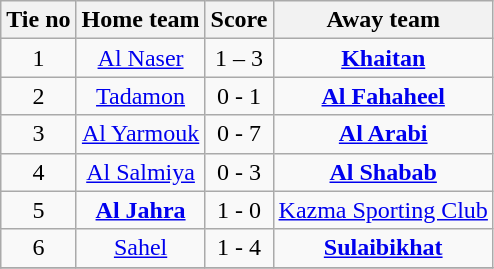<table class="wikitable" style="text-align: center">
<tr>
<th>Tie no</th>
<th>Home team</th>
<th>Score</th>
<th>Away team</th>
</tr>
<tr>
<td>1</td>
<td><a href='#'>Al Naser</a></td>
<td>1 – 3</td>
<td><strong><a href='#'>Khaitan</a></strong></td>
</tr>
<tr>
<td>2</td>
<td><a href='#'>Tadamon</a></td>
<td>0 - 1</td>
<td><strong><a href='#'>Al Fahaheel</a></strong></td>
</tr>
<tr>
<td>3</td>
<td><a href='#'>Al Yarmouk</a></td>
<td>0 - 7</td>
<td><strong><a href='#'>Al Arabi</a></strong></td>
</tr>
<tr>
<td>4</td>
<td><a href='#'>Al Salmiya</a></td>
<td>0 - 3</td>
<td><strong><a href='#'>Al Shabab</a></strong></td>
</tr>
<tr>
<td>5</td>
<td><strong><a href='#'>Al Jahra</a></strong></td>
<td>1 - 0</td>
<td><a href='#'>Kazma Sporting Club</a></td>
</tr>
<tr>
<td>6</td>
<td><a href='#'>Sahel</a></td>
<td>1 - 4</td>
<td><strong><a href='#'>Sulaibikhat</a></strong></td>
</tr>
<tr>
</tr>
</table>
